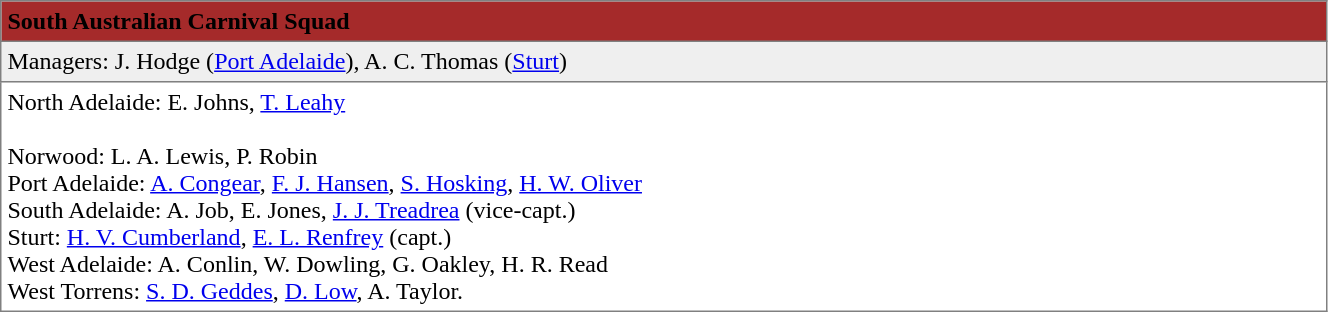<table border="1" cellpadding="4" cellspacing="0" style="text-align:left; font-size:100%; border-collapse:collapse;" width=70%>
<tr style="background:brown;">
<th colspan=2><span>South Australian Carnival Squad</span></th>
</tr>
<tr bgcolor="#efefef">
<td>Managers: J. Hodge (<a href='#'>Port Adelaide</a>), A. C. Thomas (<a href='#'>Sturt</a>)</td>
</tr>
<tr>
<td>North Adelaide: E. Johns, <a href='#'>T. Leahy</a><br><br>Norwood: L. A. Lewis, P. Robin<br>
Port Adelaide: <a href='#'>A. Congear</a>, <a href='#'>F. J. Hansen</a>, <a href='#'>S. Hosking</a>, <a href='#'>H. W. Oliver</a><br>
South Adelaide: A. Job, E. Jones, <a href='#'>J. J. Treadrea</a> (vice-capt.)<br>
Sturt: <a href='#'>H. V. Cumberland</a>, <a href='#'>E. L. Renfrey</a> (capt.)<br>
West Adelaide: A. Conlin, W. Dowling, G. Oakley, H. R. Read<br>
West Torrens: <a href='#'>S. D. Geddes</a>, <a href='#'>D. Low</a>, A. Taylor. <br></td>
</tr>
</table>
